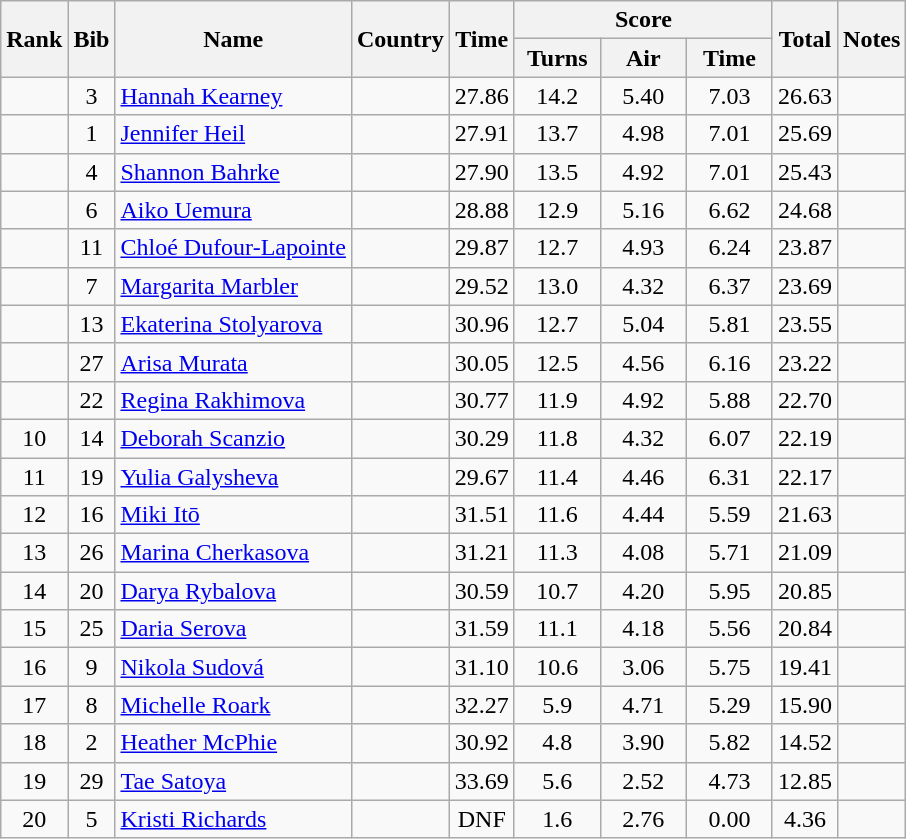<table class="wikitable sortable" style="text-align:center">
<tr>
<th rowspan=2>Rank</th>
<th rowspan=2>Bib</th>
<th rowspan=2>Name</th>
<th rowspan=2>Country</th>
<th rowspan=2>Time</th>
<th colspan=3>Score</th>
<th rowspan=2>Total</th>
<th rowspan=2>Notes</th>
</tr>
<tr>
<th width=50>Turns</th>
<th width=50>Air</th>
<th width=50>Time</th>
</tr>
<tr>
<td></td>
<td>3</td>
<td align=left><a href='#'>Hannah Kearney</a></td>
<td align=left></td>
<td>27.86</td>
<td>14.2</td>
<td>5.40</td>
<td>7.03</td>
<td>26.63</td>
<td></td>
</tr>
<tr>
<td></td>
<td>1</td>
<td align=left><a href='#'>Jennifer Heil</a></td>
<td align=left></td>
<td>27.91</td>
<td>13.7</td>
<td>4.98</td>
<td>7.01</td>
<td>25.69</td>
<td></td>
</tr>
<tr>
<td></td>
<td>4</td>
<td align=left><a href='#'>Shannon Bahrke</a></td>
<td align=left></td>
<td>27.90</td>
<td>13.5</td>
<td>4.92</td>
<td>7.01</td>
<td>25.43</td>
<td></td>
</tr>
<tr>
<td></td>
<td>6</td>
<td align=left><a href='#'>Aiko Uemura</a></td>
<td align=left></td>
<td>28.88</td>
<td>12.9</td>
<td>5.16</td>
<td>6.62</td>
<td>24.68</td>
<td></td>
</tr>
<tr>
<td></td>
<td>11</td>
<td align=left><a href='#'>Chloé Dufour-Lapointe</a></td>
<td align=left></td>
<td>29.87</td>
<td>12.7</td>
<td>4.93</td>
<td>6.24</td>
<td>23.87</td>
<td></td>
</tr>
<tr>
<td></td>
<td>7</td>
<td align=left><a href='#'>Margarita Marbler</a></td>
<td align=left></td>
<td>29.52</td>
<td>13.0</td>
<td>4.32</td>
<td>6.37</td>
<td>23.69</td>
<td></td>
</tr>
<tr>
<td></td>
<td>13</td>
<td align=left><a href='#'>Ekaterina Stolyarova</a></td>
<td align=left></td>
<td>30.96</td>
<td>12.7</td>
<td>5.04</td>
<td>5.81</td>
<td>23.55</td>
<td></td>
</tr>
<tr>
<td></td>
<td>27</td>
<td align=left><a href='#'>Arisa Murata</a></td>
<td align=left></td>
<td>30.05</td>
<td>12.5</td>
<td>4.56</td>
<td>6.16</td>
<td>23.22</td>
<td></td>
</tr>
<tr>
<td></td>
<td>22</td>
<td align=left><a href='#'>Regina Rakhimova</a></td>
<td align=left></td>
<td>30.77</td>
<td>11.9</td>
<td>4.92</td>
<td>5.88</td>
<td>22.70</td>
<td></td>
</tr>
<tr>
<td>10</td>
<td>14</td>
<td align=left><a href='#'>Deborah Scanzio</a></td>
<td align=left></td>
<td>30.29</td>
<td>11.8</td>
<td>4.32</td>
<td>6.07</td>
<td>22.19</td>
<td></td>
</tr>
<tr>
<td>11</td>
<td>19</td>
<td align=left><a href='#'>Yulia Galysheva</a></td>
<td align=left></td>
<td>29.67</td>
<td>11.4</td>
<td>4.46</td>
<td>6.31</td>
<td>22.17</td>
<td></td>
</tr>
<tr>
<td>12</td>
<td>16</td>
<td align=left><a href='#'>Miki Itō</a></td>
<td align=left></td>
<td>31.51</td>
<td>11.6</td>
<td>4.44</td>
<td>5.59</td>
<td>21.63</td>
<td></td>
</tr>
<tr>
<td>13</td>
<td>26</td>
<td align=left><a href='#'>Marina Cherkasova</a></td>
<td align=left></td>
<td>31.21</td>
<td>11.3</td>
<td>4.08</td>
<td>5.71</td>
<td>21.09</td>
<td></td>
</tr>
<tr>
<td>14</td>
<td>20</td>
<td align=left><a href='#'>Darya Rybalova</a></td>
<td align=left></td>
<td>30.59</td>
<td>10.7</td>
<td>4.20</td>
<td>5.95</td>
<td>20.85</td>
<td></td>
</tr>
<tr>
<td>15</td>
<td>25</td>
<td align=left><a href='#'>Daria Serova</a></td>
<td align=left></td>
<td>31.59</td>
<td>11.1</td>
<td>4.18</td>
<td>5.56</td>
<td>20.84</td>
<td></td>
</tr>
<tr>
<td>16</td>
<td>9</td>
<td align=left><a href='#'>Nikola Sudová</a></td>
<td align=left></td>
<td>31.10</td>
<td>10.6</td>
<td>3.06</td>
<td>5.75</td>
<td>19.41</td>
<td></td>
</tr>
<tr>
<td>17</td>
<td>8</td>
<td align=left><a href='#'>Michelle Roark</a></td>
<td align=left></td>
<td>32.27</td>
<td>5.9</td>
<td>4.71</td>
<td>5.29</td>
<td>15.90</td>
<td></td>
</tr>
<tr>
<td>18</td>
<td>2</td>
<td align=left><a href='#'>Heather McPhie</a></td>
<td align=left></td>
<td>30.92</td>
<td>4.8</td>
<td>3.90</td>
<td>5.82</td>
<td>14.52</td>
<td></td>
</tr>
<tr>
<td>19</td>
<td>29</td>
<td align=left><a href='#'>Tae Satoya</a></td>
<td align=left></td>
<td>33.69</td>
<td>5.6</td>
<td>2.52</td>
<td>4.73</td>
<td>12.85</td>
<td></td>
</tr>
<tr>
<td>20</td>
<td>5</td>
<td align=left><a href='#'>Kristi Richards</a></td>
<td align=left></td>
<td>DNF</td>
<td>1.6</td>
<td>2.76</td>
<td>0.00</td>
<td>4.36</td>
<td></td>
</tr>
</table>
